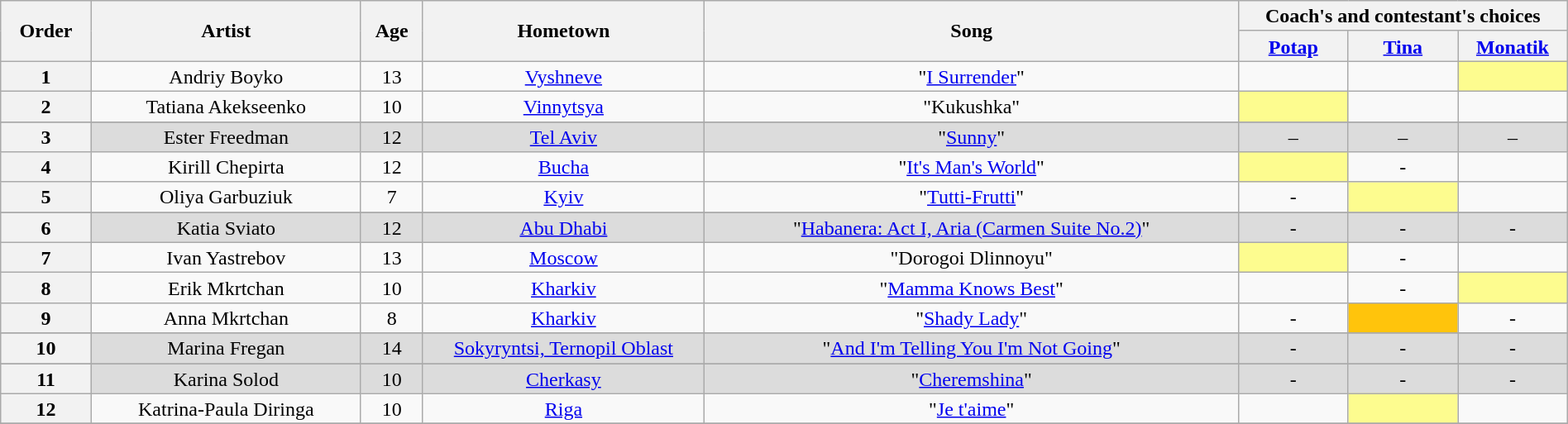<table class="wikitable" style="text-align:center; line-height:17px; width:100%;">
<tr>
<th scope="col" rowspan="2" style="width=05%;">Order</th>
<th scope="col" rowspan="2" style="width=20%;">Artist</th>
<th scope="col" rowspan="2" style="width=05%;">Age</th>
<th scope="col" rowspan="2" style="width:18%;">Hometown</th>
<th scope="col" rowspan="2" style="width=22%;">Song</th>
<th scope="col" colspan="4" style="width=28%;">Coach's and contestant's choices</th>
</tr>
<tr>
<th width="07%"><a href='#'>Potap</a></th>
<th width="07%"><a href='#'>Tina</a></th>
<th width="07%"><a href='#'>Monatik</a></th>
</tr>
<tr>
<th>1</th>
<td>Andriy Boyko</td>
<td>13</td>
<td><a href='#'>Vyshneve</a></td>
<td>"<a href='#'>I Surrender</a>"</td>
<td><strong></strong></td>
<td><strong></strong></td>
<td style="background:#fdfc8f;"><strong></strong></td>
</tr>
<tr>
<th>2</th>
<td>Tatiana Akekseenko</td>
<td>10</td>
<td><a href='#'>Vinnytsya</a></td>
<td>"Kukushka"</td>
<td style="background:#fdfc8f;"><strong></strong></td>
<td><strong></strong></td>
<td><strong></strong></td>
</tr>
<tr>
</tr>
<tr style="background:#DCDCDC;">
<th>3</th>
<td>Ester Freedman</td>
<td>12</td>
<td><a href='#'>Tel Aviv</a></td>
<td>"<a href='#'>Sunny</a>"</td>
<td>–</td>
<td>–</td>
<td>–</td>
</tr>
<tr>
<th>4</th>
<td>Kirill Chepirta</td>
<td>12</td>
<td><a href='#'>Bucha</a></td>
<td>"<a href='#'>It's Man's World</a>"</td>
<td style="background:#fdfc8f;"><strong></strong></td>
<td>-</td>
<td><strong></strong></td>
</tr>
<tr>
<th>5</th>
<td>Oliya Garbuziuk</td>
<td>7</td>
<td><a href='#'>Kyiv</a></td>
<td>"<a href='#'>Tutti-Frutti</a>"</td>
<td>-</td>
<td style="background:#fdfc8f;"><strong></strong></td>
<td><strong></strong></td>
</tr>
<tr>
</tr>
<tr style="background:#DCDCDC;">
<th>6</th>
<td>Katia Sviato</td>
<td>12</td>
<td><a href='#'>Abu Dhabi</a></td>
<td>"<a href='#'>Habanera: Act I, Aria (Carmen Suite No.2)</a>"</td>
<td>-</td>
<td>-</td>
<td>-</td>
</tr>
<tr>
<th>7</th>
<td>Ivan Yastrebov</td>
<td>13</td>
<td><a href='#'>Moscow</a></td>
<td>"Dorogoi Dlinnoyu"</td>
<td style="background:#fdfc8f;"><strong></strong></td>
<td>-</td>
<td><strong></strong></td>
</tr>
<tr>
<th>8</th>
<td>Erik Mkrtchan</td>
<td>10</td>
<td><a href='#'>Kharkiv</a></td>
<td>"<a href='#'>Mamma Knows Best</a>"</td>
<td><strong></strong></td>
<td>-</td>
<td style="background:#fdfc8f;"><strong></strong></td>
</tr>
<tr>
<th>9</th>
<td>Anna Mkrtchan</td>
<td>8</td>
<td><a href='#'>Kharkiv</a></td>
<td>"<a href='#'>Shady Lady</a>"</td>
<td>-</td>
<td style="background:#ffc40c;"><strong></strong></td>
<td>-</td>
</tr>
<tr>
</tr>
<tr style="background:#DCDCDC;">
<th>10</th>
<td>Marina Fregan</td>
<td>14</td>
<td><a href='#'>Sokyryntsi, Ternopil Oblast</a></td>
<td>"<a href='#'>And I'm Telling You I'm Not Going</a>"</td>
<td>-</td>
<td>-</td>
<td>-</td>
</tr>
<tr>
</tr>
<tr style="background:#DCDCDC;">
<th>11</th>
<td>Karina Solod</td>
<td>10</td>
<td><a href='#'>Cherkasy</a></td>
<td>"<a href='#'>Cheremshina</a>"</td>
<td>-</td>
<td>-</td>
<td>-</td>
</tr>
<tr>
<th>12</th>
<td>Katrina-Paula Diringa</td>
<td>10</td>
<td><a href='#'>Riga</a></td>
<td>"<a href='#'>Je t'aime</a>"</td>
<td><strong></strong></td>
<td style="background:#fdfc8f;"><strong></strong></td>
<td><strong></strong></td>
</tr>
<tr>
</tr>
</table>
